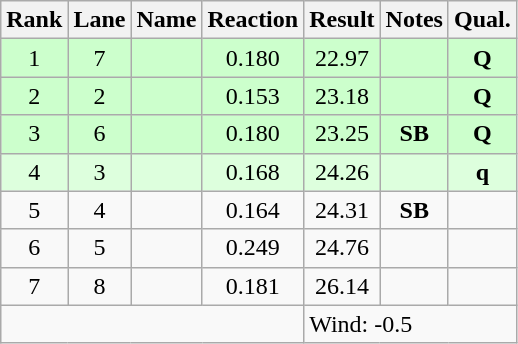<table class="wikitable sortable" style="text-align:center">
<tr>
<th>Rank</th>
<th>Lane</th>
<th>Name</th>
<th>Reaction</th>
<th>Result</th>
<th>Notes</th>
<th>Qual.</th>
</tr>
<tr bgcolor=ccffcc>
<td>1</td>
<td>7</td>
<td align="left"></td>
<td>0.180</td>
<td>22.97</td>
<td></td>
<td><strong>Q</strong></td>
</tr>
<tr bgcolor=ccffcc>
<td>2</td>
<td>2</td>
<td align="left"></td>
<td>0.153</td>
<td>23.18</td>
<td></td>
<td><strong>Q</strong></td>
</tr>
<tr bgcolor=ccffcc>
<td>3</td>
<td>6</td>
<td align="left"></td>
<td>0.180</td>
<td>23.25</td>
<td><strong>SB</strong></td>
<td><strong>Q</strong></td>
</tr>
<tr bgcolor=ddffdd>
<td>4</td>
<td>3</td>
<td align="left"></td>
<td>0.168</td>
<td>24.26</td>
<td></td>
<td><strong>q</strong></td>
</tr>
<tr>
<td>5</td>
<td>4</td>
<td align="left"></td>
<td>0.164</td>
<td>24.31</td>
<td><strong>SB</strong></td>
<td></td>
</tr>
<tr>
<td>6</td>
<td>5</td>
<td align="left"></td>
<td>0.249</td>
<td>24.76</td>
<td></td>
<td></td>
</tr>
<tr>
<td>7</td>
<td>8</td>
<td align="left"></td>
<td>0.181</td>
<td>26.14</td>
<td></td>
<td></td>
</tr>
<tr class="sortbottom">
<td colspan=4></td>
<td colspan="3" style="text-align:left;">Wind: -0.5</td>
</tr>
</table>
